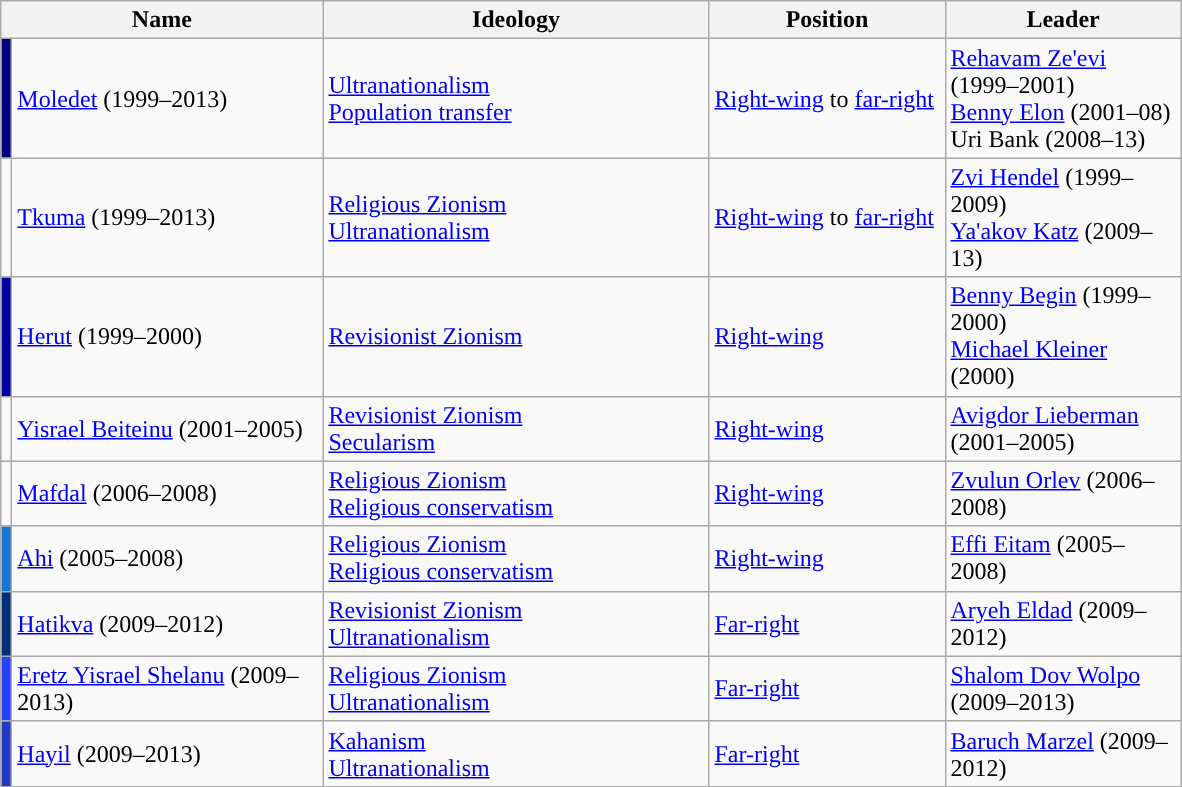<table class=wikitable>
<tr>
<th colspan=2>Name</th>
<th>Ideology</th>
<th>Position</th>
<th>Leader</th>
</tr>
<tr>
<td style="background:#000080"></td>
<td style="width:200px"><a href='#'>Moledet</a> (1999–2013)</td>
<td style="width:250px"><a href='#'>Ultranationalism</a><br><a href='#'>Population transfer</a></td>
<td style="width:150px"><a href='#'>Right-wing</a> to <a href='#'>far-right</a></td>
<td style="width:150px"><a href='#'>Rehavam Ze'evi</a> (1999–2001)<br><a href='#'>Benny Elon</a> (2001–08)<br>Uri Bank (2008–13)</td>
</tr>
<tr>
<td style="background:"></td>
<td style="width:200px"><a href='#'>Tkuma</a> (1999–2013)</td>
<td style="width:250px"><a href='#'>Religious Zionism</a><br> <a href='#'>Ultranationalism</a></td>
<td style="width:150px"><a href='#'>Right-wing</a> to <a href='#'>far-right</a></td>
<td style="width:150px"><a href='#'>Zvi Hendel</a> (1999–2009)<br><a href='#'>Ya'akov Katz</a> (2009–13)</td>
</tr>
<tr>
<td style="background:#0100A4"></td>
<td style="width:200px"><a href='#'>Herut</a> (1999–2000)</td>
<td style="width:250px"><a href='#'>Revisionist Zionism</a></td>
<td style="width:150px"><a href='#'>Right-wing</a></td>
<td style="width:150px"><a href='#'>Benny Begin</a> (1999–2000)<br><a href='#'>Michael Kleiner</a> (2000)</td>
</tr>
<tr>
<td style="background:"></td>
<td style="width:200px"><a href='#'>Yisrael Beiteinu</a> (2001–2005)</td>
<td style="width:250px"><a href='#'>Revisionist Zionism</a><br> <a href='#'>Secularism</a></td>
<td style="width:150px"><a href='#'>Right-wing</a></td>
<td style="width:150px"><a href='#'>Avigdor Lieberman</a> (2001–2005)</td>
</tr>
<tr>
<td style="background:"></td>
<td style="width:200px"><a href='#'>Mafdal</a> (2006–2008)</td>
<td style="width:250px"><a href='#'>Religious Zionism</a><br> <a href='#'>Religious conservatism</a></td>
<td style="width:150px"><a href='#'>Right-wing</a></td>
<td style="width:150px"><a href='#'>Zvulun Orlev</a> (2006–2008)</td>
</tr>
<tr>
<td style="background:#1974D2"></td>
<td style="width:200px"><a href='#'>Ahi</a> (2005–2008)</td>
<td style="width:250px"><a href='#'>Religious Zionism</a><br> <a href='#'>Religious conservatism</a></td>
<td style="width:150px"><a href='#'>Right-wing</a></td>
<td style="width:150px"><a href='#'>Effi Eitam</a> (2005–2008)</td>
</tr>
<tr>
<td style="background:#002F77"></td>
<td style="width:200px"><a href='#'>Hatikva</a> (2009–2012)</td>
<td style="width:250px"><a href='#'>Revisionist Zionism</a><br> <a href='#'>Ultranationalism</a></td>
<td style="width:150px"><a href='#'>Far-right</a></td>
<td style="width:150px"><a href='#'>Aryeh Eldad</a> (2009–2012)</td>
</tr>
<tr>
<td style="background:#2441ff"></td>
<td style="width:200px"><a href='#'>Eretz Yisrael Shelanu</a> (2009–2013)</td>
<td style="width:250px"><a href='#'>Religious Zionism</a><br> <a href='#'>Ultranationalism</a></td>
<td style="width:150px"><a href='#'>Far-right</a></td>
<td style="width:150px"><a href='#'>Shalom Dov Wolpo</a> (2009–2013)</td>
</tr>
<tr>
<td style="background:#2239C6"></td>
<td style="width:200px"><a href='#'>Hayil</a> (2009–2013)</td>
<td style="width:250px"><a href='#'>Kahanism</a><br> <a href='#'>Ultranationalism</a></td>
<td style="width:150px"><a href='#'>Far-right</a></td>
<td style="width:150px"><a href='#'>Baruch Marzel</a> (2009–2012)</td>
</tr>
<tr>
</tr>
</table>
